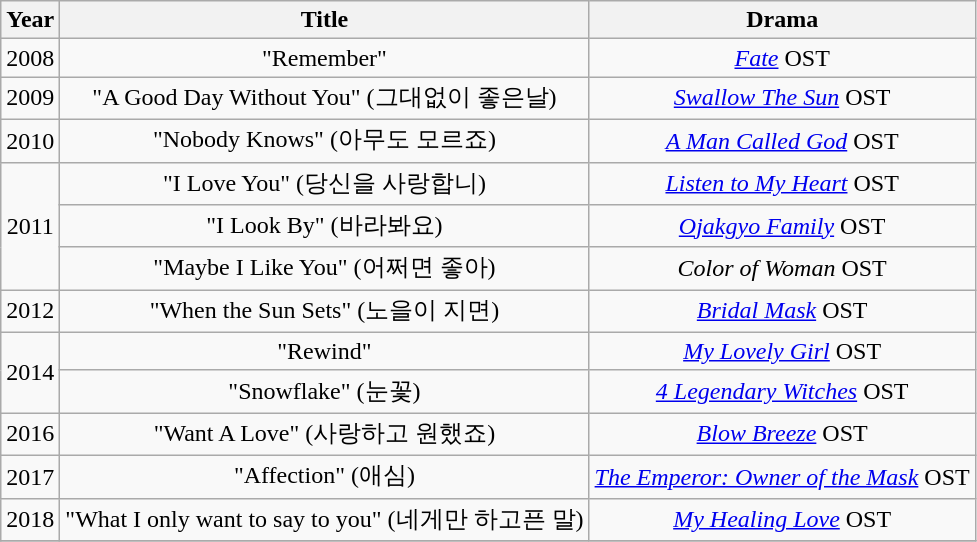<table class="wikitable" style="text-align: center;">
<tr>
<th>Year</th>
<th>Title</th>
<th>Drama</th>
</tr>
<tr>
<td>2008</td>
<td>"Remember"</td>
<td><em><a href='#'>Fate</a></em> OST</td>
</tr>
<tr>
<td>2009</td>
<td>"A Good Day Without You" (그대없이 좋은날)</td>
<td><em><a href='#'>Swallow The Sun</a></em> OST</td>
</tr>
<tr>
<td>2010</td>
<td>"Nobody Knows" (아무도 모르죠)</td>
<td><em><a href='#'>A Man Called God</a></em> OST</td>
</tr>
<tr>
<td rowspan="3">2011</td>
<td>"I Love You" (당신을 사랑합니)</td>
<td><em><a href='#'>Listen to My Heart</a></em> OST</td>
</tr>
<tr>
<td>"I Look By" (바라봐요)</td>
<td><em><a href='#'>Ojakgyo Family</a></em> OST</td>
</tr>
<tr>
<td>"Maybe I Like You" (어쩌면 좋아)</td>
<td><em>Color of Woman</em> OST</td>
</tr>
<tr>
<td>2012</td>
<td>"When the Sun Sets" (노을이 지면)</td>
<td><em><a href='#'>Bridal Mask</a></em> OST</td>
</tr>
<tr>
<td rowspan="2">2014</td>
<td>"Rewind"</td>
<td><em><a href='#'>My Lovely Girl</a></em> OST</td>
</tr>
<tr>
<td>"Snowflake" (눈꽃)</td>
<td><em><a href='#'>4 Legendary Witches</a></em> OST</td>
</tr>
<tr>
<td>2016</td>
<td>"Want A Love" (사랑하고 원했죠)</td>
<td><em><a href='#'>Blow Breeze</a></em> OST</td>
</tr>
<tr>
<td>2017</td>
<td>"Affection" (애심)</td>
<td><em><a href='#'>The Emperor: Owner of the Mask</a></em> OST</td>
</tr>
<tr>
<td>2018</td>
<td>"What I only want to say to you" (네게만 하고픈 말)</td>
<td><em><a href='#'>My Healing Love</a></em> OST</td>
</tr>
<tr>
</tr>
</table>
